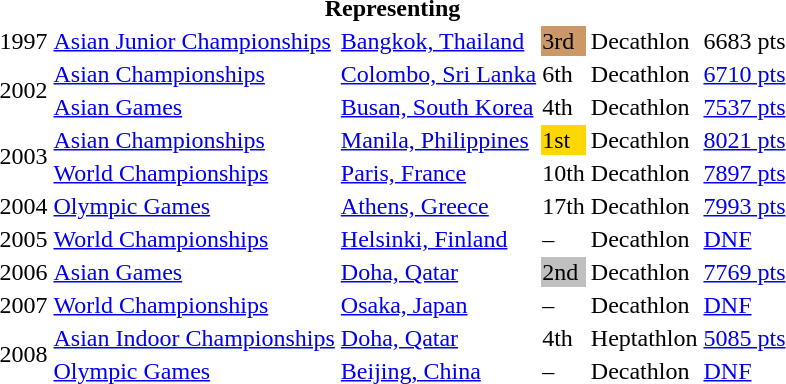<table>
<tr>
<th colspan="6">Representing </th>
</tr>
<tr>
<td>1997</td>
<td><a href='#'>Asian Junior Championships</a></td>
<td><a href='#'>Bangkok, Thailand</a></td>
<td bgcolor=cc9966>3rd</td>
<td>Decathlon</td>
<td>6683 pts</td>
</tr>
<tr>
<td rowspan=2>2002</td>
<td><a href='#'>Asian Championships</a></td>
<td><a href='#'>Colombo, Sri Lanka</a></td>
<td>6th</td>
<td>Decathlon</td>
<td><a href='#'>6710 pts</a></td>
</tr>
<tr>
<td><a href='#'>Asian Games</a></td>
<td><a href='#'>Busan, South Korea</a></td>
<td>4th</td>
<td>Decathlon</td>
<td><a href='#'>7537 pts</a></td>
</tr>
<tr>
<td rowspan=2>2003</td>
<td><a href='#'>Asian Championships</a></td>
<td><a href='#'>Manila, Philippines</a></td>
<td bgcolor="gold">1st</td>
<td>Decathlon</td>
<td><a href='#'>8021 pts</a></td>
</tr>
<tr>
<td><a href='#'>World Championships</a></td>
<td><a href='#'>Paris, France</a></td>
<td>10th</td>
<td>Decathlon</td>
<td><a href='#'>7897 pts</a></td>
</tr>
<tr>
<td>2004</td>
<td><a href='#'>Olympic Games</a></td>
<td><a href='#'>Athens, Greece</a></td>
<td>17th</td>
<td>Decathlon</td>
<td><a href='#'>7993 pts</a></td>
</tr>
<tr>
<td>2005</td>
<td><a href='#'>World Championships</a></td>
<td><a href='#'>Helsinki, Finland</a></td>
<td>–</td>
<td>Decathlon</td>
<td><a href='#'>DNF</a></td>
</tr>
<tr>
<td>2006</td>
<td><a href='#'>Asian Games</a></td>
<td><a href='#'>Doha, Qatar</a></td>
<td bgcolor=silver>2nd</td>
<td>Decathlon</td>
<td><a href='#'>7769 pts</a></td>
</tr>
<tr>
<td>2007</td>
<td><a href='#'>World Championships</a></td>
<td><a href='#'>Osaka, Japan</a></td>
<td>–</td>
<td>Decathlon</td>
<td><a href='#'>DNF</a></td>
</tr>
<tr>
<td rowspan=2>2008</td>
<td><a href='#'>Asian Indoor Championships</a></td>
<td><a href='#'>Doha, Qatar</a></td>
<td>4th</td>
<td>Heptathlon</td>
<td><a href='#'>5085 pts</a></td>
</tr>
<tr>
<td><a href='#'>Olympic Games</a></td>
<td><a href='#'>Beijing, China</a></td>
<td>–</td>
<td>Decathlon</td>
<td><a href='#'>DNF</a></td>
</tr>
</table>
